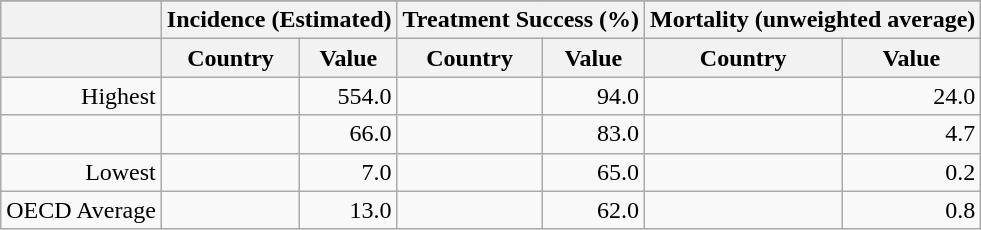<table class="wikitable floatleft" style=text-align:right>
<tr>
</tr>
<tr>
<th></th>
<th colspan="2">Incidence (Estimated)</th>
<th colspan="2">Treatment Success (%)</th>
<th colspan="2">Mortality (unweighted average)</th>
</tr>
<tr>
<th></th>
<th>Country</th>
<th>Value</th>
<th>Country</th>
<th>Value</th>
<th>Country</th>
<th>Value</th>
</tr>
<tr>
<td>Highest</td>
<td style="text-align:left"></td>
<td>554.0</td>
<td style="text-align:left"></td>
<td>94.0</td>
<td style="text-align:left"></td>
<td>24.0</td>
</tr>
<tr>
<td></td>
<td style="text-align:left"></td>
<td>66.0</td>
<td style="text-align:left"></td>
<td>83.0</td>
<td style="text-align:left"></td>
<td>4.7</td>
</tr>
<tr>
<td>Lowest</td>
<td style="text-align:left"></td>
<td>7.0</td>
<td style="text-align:left"></td>
<td>65.0</td>
<td style="text-align:left"></td>
<td>0.2</td>
</tr>
<tr>
<td>OECD Average</td>
<td style="text-align:left"></td>
<td>13.0</td>
<td style="text-align:left"></td>
<td>62.0</td>
<td style="text-align:left"></td>
<td>0.8</td>
</tr>
</table>
